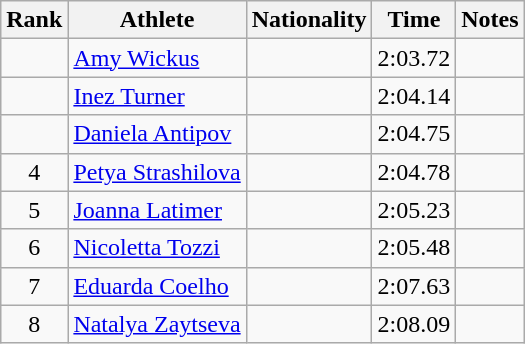<table class="wikitable sortable" style="text-align:center">
<tr>
<th>Rank</th>
<th>Athlete</th>
<th>Nationality</th>
<th>Time</th>
<th>Notes</th>
</tr>
<tr>
<td></td>
<td align=left><a href='#'>Amy Wickus</a></td>
<td align=left></td>
<td>2:03.72</td>
<td></td>
</tr>
<tr>
<td></td>
<td align=left><a href='#'>Inez Turner</a></td>
<td align=left></td>
<td>2:04.14</td>
<td></td>
</tr>
<tr>
<td></td>
<td align=left><a href='#'>Daniela Antipov</a></td>
<td align=left></td>
<td>2:04.75</td>
<td></td>
</tr>
<tr>
<td>4</td>
<td align=left><a href='#'>Petya Strashilova</a></td>
<td align=left></td>
<td>2:04.78</td>
<td></td>
</tr>
<tr>
<td>5</td>
<td align=left><a href='#'>Joanna Latimer</a></td>
<td align=left></td>
<td>2:05.23</td>
<td></td>
</tr>
<tr>
<td>6</td>
<td align=left><a href='#'>Nicoletta Tozzi</a></td>
<td align=left></td>
<td>2:05.48</td>
<td></td>
</tr>
<tr>
<td>7</td>
<td align=left><a href='#'>Eduarda Coelho</a></td>
<td align=left></td>
<td>2:07.63</td>
<td></td>
</tr>
<tr>
<td>8</td>
<td align=left><a href='#'>Natalya Zaytseva</a></td>
<td align=left></td>
<td>2:08.09</td>
<td></td>
</tr>
</table>
